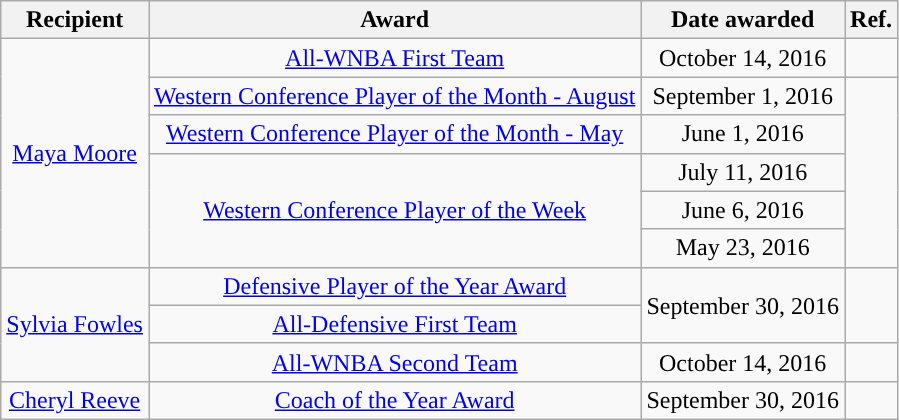<table class="wikitable sortable sortable" style="text-align: center">
<tr>
<th>Recipient</th>
<th>Award</th>
<th>Date awarded</th>
<th>Ref.</th>
</tr>
<tr>
<td rowspan=6><a href='#'>Maya Moore</a></td>
<td><a href='#'>All-WNBA First Team</a></td>
<td>October 14, 2016</td>
<td></td>
</tr>
<tr>
<td><a href='#'>Western Conference Player of the Month - August</a></td>
<td>September 1, 2016</td>
<td rowspan=5></td>
</tr>
<tr>
<td><a href='#'>Western Conference Player of the Month - May</a></td>
<td>June 1, 2016</td>
</tr>
<tr>
<td rowspan=3><a href='#'>Western Conference Player of the Week</a></td>
<td>July 11, 2016</td>
</tr>
<tr>
<td>June 6, 2016</td>
</tr>
<tr>
<td>May 23, 2016</td>
</tr>
<tr>
<td rowspan=3><a href='#'>Sylvia Fowles</a></td>
<td><a href='#'>Defensive Player of the Year Award</a></td>
<td rowspan=2>September 30, 2016</td>
<td rowspan=2></td>
</tr>
<tr>
<td><a href='#'>All-Defensive First Team</a></td>
</tr>
<tr>
<td><a href='#'>All-WNBA Second Team</a></td>
<td>October 14, 2016</td>
<td></td>
</tr>
<tr>
<td><a href='#'>Cheryl Reeve</a></td>
<td><a href='#'>Coach of the Year Award</a></td>
<td>September 30, 2016</td>
<td></td>
</tr>
</table>
